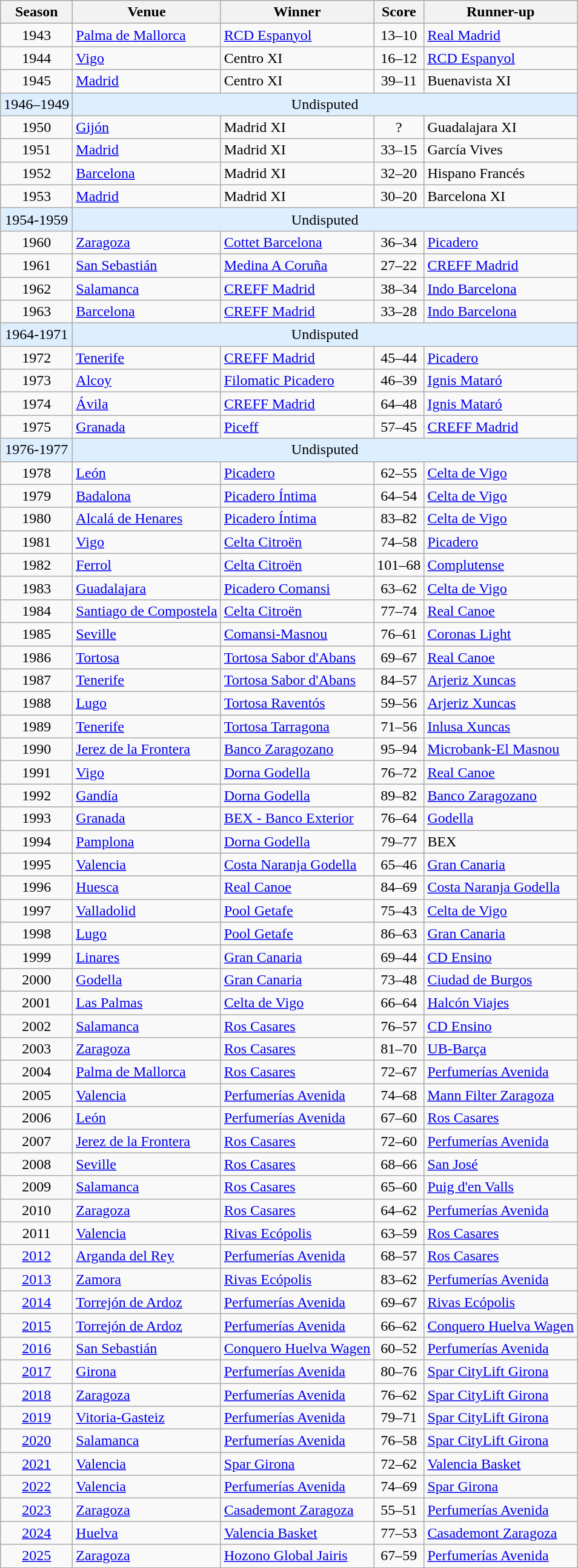<table class="wikitable">
<tr>
<th>Season</th>
<th>Venue</th>
<th>Winner</th>
<th>Score</th>
<th>Runner-up</th>
</tr>
<tr>
<td align="center">1943</td>
<td><a href='#'>Palma de Mallorca</a></td>
<td><a href='#'>RCD Espanyol</a></td>
<td align="center">13–10</td>
<td><a href='#'>Real Madrid</a></td>
</tr>
<tr>
<td align="center">1944</td>
<td><a href='#'>Vigo</a></td>
<td>Centro XI</td>
<td align="center">16–12</td>
<td><a href='#'>RCD Espanyol</a></td>
</tr>
<tr>
<td align="center">1945</td>
<td><a href='#'>Madrid</a></td>
<td>Centro XI</td>
<td align="center">39–11</td>
<td>Buenavista XI</td>
</tr>
<tr bgcolor=#DDEEFF>
<td align="center">1946–1949</td>
<td align="center" colspan=4>Undisputed</td>
</tr>
<tr>
<td align="center">1950</td>
<td><a href='#'>Gijón</a></td>
<td>Madrid XI</td>
<td align="center">?</td>
<td>Guadalajara XI</td>
</tr>
<tr>
<td align="center">1951</td>
<td><a href='#'>Madrid</a></td>
<td>Madrid XI</td>
<td align="center">33–15</td>
<td>García Vives</td>
</tr>
<tr>
<td align="center">1952</td>
<td><a href='#'>Barcelona</a></td>
<td>Madrid XI</td>
<td align="center">32–20</td>
<td>Hispano Francés</td>
</tr>
<tr>
<td align="center">1953</td>
<td><a href='#'>Madrid</a></td>
<td>Madrid XI</td>
<td align="center">30–20</td>
<td>Barcelona XI</td>
</tr>
<tr bgcolor=#DDEEFF>
<td align="center">1954-1959</td>
<td align="center" colspan=4>Undisputed</td>
</tr>
<tr>
<td align="center">1960</td>
<td><a href='#'>Zaragoza</a></td>
<td><a href='#'>Cottet Barcelona</a></td>
<td align="center">36–34</td>
<td><a href='#'>Picadero</a></td>
</tr>
<tr>
<td align="center">1961</td>
<td><a href='#'>San Sebastián</a></td>
<td><a href='#'>Medina A Coruña</a></td>
<td align="center">27–22</td>
<td><a href='#'>CREFF Madrid</a></td>
</tr>
<tr>
<td align="center">1962</td>
<td><a href='#'>Salamanca</a></td>
<td><a href='#'>CREFF Madrid</a></td>
<td align="center">38–34</td>
<td><a href='#'>Indo Barcelona</a></td>
</tr>
<tr>
<td align="center">1963</td>
<td><a href='#'>Barcelona</a></td>
<td><a href='#'>CREFF Madrid</a></td>
<td align="center">33–28</td>
<td><a href='#'>Indo Barcelona</a></td>
</tr>
<tr bgcolor=#DDEEFF>
<td align="center">1964-1971</td>
<td align="center" colspan=4>Undisputed</td>
</tr>
<tr>
<td align="center">1972</td>
<td><a href='#'>Tenerife</a></td>
<td><a href='#'>CREFF Madrid</a></td>
<td align="center">45–44</td>
<td><a href='#'>Picadero</a></td>
</tr>
<tr>
<td align="center">1973</td>
<td><a href='#'>Alcoy</a></td>
<td><a href='#'>Filomatic Picadero</a></td>
<td align="center">46–39</td>
<td><a href='#'>Ignis Mataró</a></td>
</tr>
<tr>
<td align="center">1974</td>
<td><a href='#'>Ávila</a></td>
<td><a href='#'>CREFF Madrid</a></td>
<td align="center">64–48</td>
<td><a href='#'>Ignis Mataró</a></td>
</tr>
<tr>
<td align="center">1975</td>
<td><a href='#'>Granada</a></td>
<td><a href='#'>Piceff</a></td>
<td align="center">57–45</td>
<td><a href='#'>CREFF Madrid</a></td>
</tr>
<tr bgcolor=#DDEEFF>
<td align="center">1976-1977</td>
<td align="center" colspan=4>Undisputed</td>
</tr>
<tr>
<td align="center">1978</td>
<td><a href='#'>León</a></td>
<td><a href='#'>Picadero</a></td>
<td align="center">62–55</td>
<td><a href='#'>Celta de Vigo</a></td>
</tr>
<tr>
<td align="center">1979</td>
<td><a href='#'>Badalona</a></td>
<td><a href='#'>Picadero Íntima</a></td>
<td align="center">64–54</td>
<td><a href='#'>Celta de Vigo</a></td>
</tr>
<tr>
<td align="center">1980</td>
<td><a href='#'>Alcalá de Henares</a></td>
<td><a href='#'>Picadero Íntima</a></td>
<td align="center">83–82</td>
<td><a href='#'>Celta de Vigo</a></td>
</tr>
<tr>
<td align="center">1981</td>
<td><a href='#'>Vigo</a></td>
<td><a href='#'>Celta Citroën</a></td>
<td align="center">74–58</td>
<td><a href='#'>Picadero</a></td>
</tr>
<tr>
<td align="center">1982</td>
<td><a href='#'>Ferrol</a></td>
<td><a href='#'>Celta Citroën</a></td>
<td align="center">101–68</td>
<td><a href='#'>Complutense</a></td>
</tr>
<tr>
<td align="center">1983</td>
<td><a href='#'>Guadalajara</a></td>
<td><a href='#'>Picadero Comansi</a></td>
<td align="center">63–62</td>
<td><a href='#'>Celta de Vigo</a></td>
</tr>
<tr>
<td align="center">1984</td>
<td><a href='#'>Santiago de Compostela</a></td>
<td><a href='#'>Celta Citroën</a></td>
<td align="center">77–74</td>
<td><a href='#'>Real Canoe</a></td>
</tr>
<tr>
<td align="center">1985</td>
<td><a href='#'>Seville</a></td>
<td><a href='#'>Comansi-Masnou</a></td>
<td align="center">76–61</td>
<td><a href='#'>Coronas Light</a></td>
</tr>
<tr>
<td align="center">1986</td>
<td><a href='#'>Tortosa</a></td>
<td><a href='#'>Tortosa Sabor d'Abans</a></td>
<td align="center">69–67</td>
<td><a href='#'>Real Canoe</a></td>
</tr>
<tr>
<td align="center">1987</td>
<td><a href='#'>Tenerife</a></td>
<td><a href='#'>Tortosa Sabor d'Abans</a></td>
<td align="center">84–57</td>
<td><a href='#'>Arjeriz Xuncas</a></td>
</tr>
<tr>
<td align="center">1988</td>
<td><a href='#'>Lugo</a></td>
<td><a href='#'>Tortosa Raventós</a></td>
<td align="center">59–56</td>
<td><a href='#'>Arjeriz Xuncas</a></td>
</tr>
<tr>
<td align="center">1989</td>
<td><a href='#'>Tenerife</a></td>
<td><a href='#'>Tortosa Tarragona</a></td>
<td align="center">71–56</td>
<td><a href='#'>Inlusa Xuncas</a></td>
</tr>
<tr>
<td align="center">1990</td>
<td><a href='#'>Jerez de la Frontera</a></td>
<td><a href='#'>Banco Zaragozano</a></td>
<td align="center">95–94</td>
<td><a href='#'>Microbank-El Masnou</a></td>
</tr>
<tr>
<td align="center">1991</td>
<td><a href='#'>Vigo</a></td>
<td><a href='#'>Dorna Godella</a></td>
<td align="center">76–72</td>
<td><a href='#'>Real Canoe</a></td>
</tr>
<tr>
<td align="center">1992</td>
<td><a href='#'>Gandía</a></td>
<td><a href='#'>Dorna Godella</a></td>
<td align="center">89–82</td>
<td><a href='#'>Banco Zaragozano</a></td>
</tr>
<tr>
<td align="center">1993</td>
<td><a href='#'>Granada</a></td>
<td><a href='#'>BEX - Banco Exterior</a></td>
<td align="center">76–64</td>
<td><a href='#'>Godella</a></td>
</tr>
<tr>
<td align="center">1994</td>
<td><a href='#'>Pamplona</a></td>
<td><a href='#'>Dorna Godella</a></td>
<td align="center">79–77</td>
<td>BEX</td>
</tr>
<tr>
<td align="center">1995</td>
<td><a href='#'>Valencia</a></td>
<td><a href='#'>Costa Naranja Godella</a></td>
<td align="center">65–46</td>
<td><a href='#'>Gran Canaria</a></td>
</tr>
<tr>
<td align="center">1996</td>
<td><a href='#'>Huesca</a></td>
<td><a href='#'>Real Canoe</a></td>
<td align="center">84–69</td>
<td><a href='#'>Costa Naranja Godella</a></td>
</tr>
<tr>
<td align="center">1997</td>
<td><a href='#'>Valladolid</a></td>
<td><a href='#'>Pool Getafe</a></td>
<td align="center">75–43</td>
<td><a href='#'>Celta de Vigo</a></td>
</tr>
<tr>
<td align="center">1998</td>
<td><a href='#'>Lugo</a></td>
<td><a href='#'>Pool Getafe</a></td>
<td align="center">86–63</td>
<td><a href='#'>Gran Canaria</a></td>
</tr>
<tr>
<td align="center">1999</td>
<td><a href='#'>Linares</a></td>
<td><a href='#'>Gran Canaria</a></td>
<td align="center">69–44</td>
<td><a href='#'>CD Ensino</a></td>
</tr>
<tr>
<td align="center">2000</td>
<td><a href='#'>Godella</a></td>
<td><a href='#'>Gran Canaria</a></td>
<td align="center">73–48</td>
<td><a href='#'>Ciudad de Burgos</a></td>
</tr>
<tr>
<td align="center">2001</td>
<td><a href='#'>Las Palmas</a></td>
<td><a href='#'>Celta de Vigo</a></td>
<td align="center">66–64</td>
<td><a href='#'>Halcón Viajes</a></td>
</tr>
<tr>
<td align="center">2002</td>
<td><a href='#'>Salamanca</a></td>
<td><a href='#'>Ros Casares</a></td>
<td align="center">76–57</td>
<td><a href='#'>CD Ensino</a></td>
</tr>
<tr>
<td align="center">2003</td>
<td><a href='#'>Zaragoza</a></td>
<td><a href='#'>Ros Casares</a></td>
<td align="center">81–70</td>
<td><a href='#'>UB-Barça</a></td>
</tr>
<tr>
<td align="center">2004</td>
<td><a href='#'>Palma de Mallorca</a></td>
<td><a href='#'>Ros Casares</a></td>
<td align="center">72–67</td>
<td><a href='#'>Perfumerías Avenida</a></td>
</tr>
<tr>
<td align="center">2005</td>
<td><a href='#'>Valencia</a></td>
<td><a href='#'>Perfumerías Avenida</a></td>
<td align="center">74–68</td>
<td><a href='#'>Mann Filter Zaragoza</a></td>
</tr>
<tr>
<td align="center">2006</td>
<td><a href='#'>León</a></td>
<td><a href='#'>Perfumerías Avenida</a></td>
<td align="center">67–60</td>
<td><a href='#'>Ros Casares</a></td>
</tr>
<tr>
<td align="center">2007</td>
<td><a href='#'>Jerez de la Frontera</a></td>
<td><a href='#'>Ros Casares</a></td>
<td align="center">72–60</td>
<td><a href='#'>Perfumerías Avenida</a></td>
</tr>
<tr>
<td align="center">2008</td>
<td><a href='#'>Seville</a></td>
<td><a href='#'>Ros Casares</a></td>
<td align="center">68–66</td>
<td><a href='#'>San José</a></td>
</tr>
<tr>
<td align="center">2009</td>
<td><a href='#'>Salamanca</a></td>
<td><a href='#'>Ros Casares</a></td>
<td align="center">65–60</td>
<td><a href='#'>Puig d'en Valls</a></td>
</tr>
<tr>
<td align="center">2010</td>
<td><a href='#'>Zaragoza</a></td>
<td><a href='#'>Ros Casares</a></td>
<td align="center">64–62</td>
<td><a href='#'>Perfumerías Avenida</a></td>
</tr>
<tr>
<td align="center">2011</td>
<td><a href='#'>Valencia</a></td>
<td><a href='#'>Rivas Ecópolis</a></td>
<td align="center">63–59</td>
<td><a href='#'>Ros Casares</a></td>
</tr>
<tr>
<td align="center"><a href='#'>2012</a></td>
<td><a href='#'>Arganda del Rey</a></td>
<td><a href='#'>Perfumerías Avenida</a></td>
<td align="center">68–57</td>
<td><a href='#'>Ros Casares</a></td>
</tr>
<tr>
<td align="center"><a href='#'>2013</a></td>
<td><a href='#'>Zamora</a></td>
<td><a href='#'>Rivas Ecópolis</a></td>
<td align="center">83–62</td>
<td><a href='#'>Perfumerías Avenida</a></td>
</tr>
<tr>
<td align="center"><a href='#'>2014</a></td>
<td><a href='#'>Torrejón de Ardoz</a></td>
<td><a href='#'>Perfumerías Avenida</a></td>
<td align="center">69–67</td>
<td><a href='#'>Rivas Ecópolis</a></td>
</tr>
<tr>
<td align="center"><a href='#'>2015</a></td>
<td><a href='#'>Torrejón de Ardoz</a></td>
<td><a href='#'>Perfumerías Avenida</a></td>
<td align="center">66–62</td>
<td><a href='#'>Conquero Huelva Wagen</a></td>
</tr>
<tr>
<td align="center"><a href='#'>2016</a></td>
<td><a href='#'>San Sebastián</a></td>
<td><a href='#'>Conquero Huelva Wagen</a></td>
<td align="center">60–52</td>
<td><a href='#'>Perfumerías Avenida</a></td>
</tr>
<tr>
<td align="center"><a href='#'>2017</a></td>
<td><a href='#'>Girona</a></td>
<td><a href='#'>Perfumerías Avenida</a></td>
<td align="center">80–76</td>
<td><a href='#'>Spar CityLift Girona</a></td>
</tr>
<tr>
<td align="center"><a href='#'>2018</a></td>
<td><a href='#'>Zaragoza</a></td>
<td><a href='#'>Perfumerías Avenida</a></td>
<td align="center">76–62</td>
<td><a href='#'>Spar CityLift Girona</a></td>
</tr>
<tr>
<td align="center"><a href='#'>2019</a></td>
<td><a href='#'>Vitoria-Gasteiz</a></td>
<td><a href='#'>Perfumerías Avenida</a></td>
<td align="center">79–71</td>
<td><a href='#'>Spar CityLift Girona</a></td>
</tr>
<tr>
<td align="center"><a href='#'>2020</a></td>
<td><a href='#'>Salamanca</a></td>
<td><a href='#'>Perfumerías Avenida</a></td>
<td align="center">76–58</td>
<td><a href='#'>Spar CityLift Girona</a></td>
</tr>
<tr>
<td align="center"><a href='#'>2021</a></td>
<td><a href='#'>Valencia</a></td>
<td><a href='#'>Spar Girona</a></td>
<td align="center">72–62</td>
<td><a href='#'>Valencia Basket</a></td>
</tr>
<tr>
<td align="center"><a href='#'>2022</a></td>
<td><a href='#'>Valencia</a></td>
<td><a href='#'>Perfumerías Avenida</a></td>
<td align="center">74–69</td>
<td><a href='#'>Spar Girona</a></td>
</tr>
<tr>
<td align="center"><a href='#'>2023</a></td>
<td><a href='#'>Zaragoza</a></td>
<td><a href='#'>Casademont Zaragoza</a></td>
<td align="center">55–51</td>
<td><a href='#'>Perfumerías Avenida</a></td>
</tr>
<tr>
<td align="center"><a href='#'>2024</a></td>
<td><a href='#'>Huelva</a></td>
<td><a href='#'>Valencia Basket</a></td>
<td align="center">77–53</td>
<td><a href='#'>Casademont Zaragoza</a></td>
</tr>
<tr>
<td align="center"><a href='#'>2025</a></td>
<td><a href='#'>Zaragoza</a></td>
<td><a href='#'>Hozono Global Jairis</a></td>
<td align="center">67–59</td>
<td><a href='#'>Perfumerías Avenida</a></td>
</tr>
</table>
